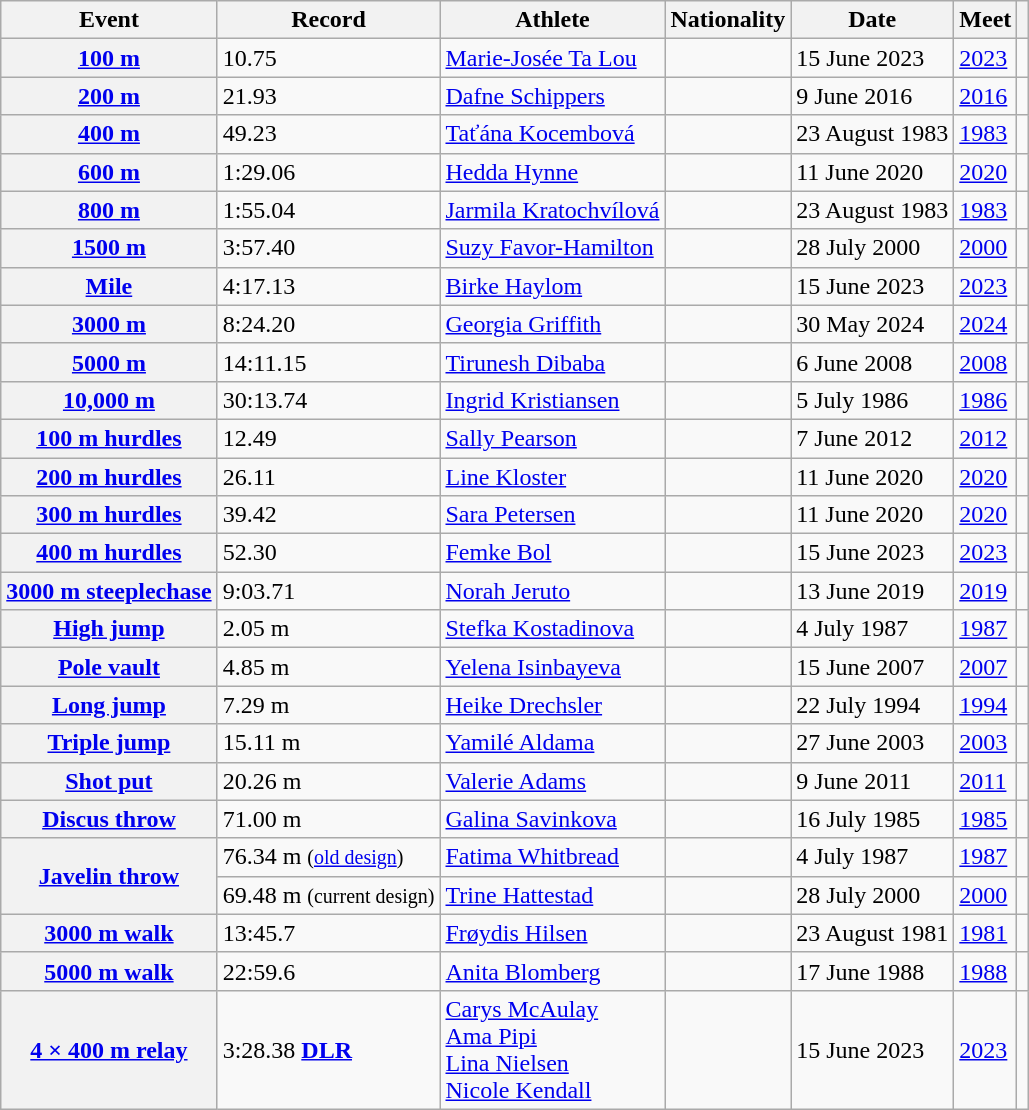<table class="wikitable plainrowheaders sticky-header">
<tr>
<th scope="col">Event</th>
<th scope="col">Record</th>
<th scope="col">Athlete</th>
<th scope="col">Nationality</th>
<th scope="col">Date</th>
<th scope="col">Meet</th>
<th scope="col"></th>
</tr>
<tr>
<th scope="row"><a href='#'>100 m</a></th>
<td>10.75 </td>
<td><a href='#'>Marie-Josée Ta Lou</a></td>
<td></td>
<td>15 June 2023</td>
<td><a href='#'>2023</a></td>
<td></td>
</tr>
<tr>
<th scope="row"><a href='#'>200 m</a></th>
<td>21.93 </td>
<td><a href='#'>Dafne Schippers</a></td>
<td></td>
<td>9 June 2016</td>
<td><a href='#'>2016</a></td>
<td></td>
</tr>
<tr>
<th scope="row"><a href='#'>400 m</a></th>
<td>49.23</td>
<td><a href='#'>Taťána Kocembová</a></td>
<td></td>
<td>23 August 1983</td>
<td><a href='#'>1983</a></td>
<td></td>
</tr>
<tr>
<th scope="row"><a href='#'>600 m</a></th>
<td>1:29.06</td>
<td><a href='#'>Hedda Hynne</a></td>
<td></td>
<td>11 June 2020</td>
<td><a href='#'>2020</a></td>
<td></td>
</tr>
<tr>
<th scope="row"><a href='#'>800 m</a></th>
<td>1:55.04</td>
<td><a href='#'>Jarmila Kratochvílová</a></td>
<td></td>
<td>23 August 1983</td>
<td><a href='#'>1983</a></td>
<td></td>
</tr>
<tr>
<th scope="row"><a href='#'>1500 m</a></th>
<td>3:57.40</td>
<td><a href='#'>Suzy Favor-Hamilton</a></td>
<td></td>
<td>28 July 2000</td>
<td><a href='#'>2000</a></td>
<td></td>
</tr>
<tr>
<th scope="row"><a href='#'>Mile</a></th>
<td>4:17.13</td>
<td><a href='#'>Birke Haylom</a></td>
<td></td>
<td>15 June 2023</td>
<td><a href='#'>2023</a></td>
<td></td>
</tr>
<tr>
<th scope="row"><a href='#'>3000 m</a></th>
<td>8:24.20</td>
<td><a href='#'>Georgia Griffith</a></td>
<td></td>
<td>30 May 2024</td>
<td><a href='#'>2024</a></td>
<td></td>
</tr>
<tr>
<th scope="row"><a href='#'>5000 m</a></th>
<td>14:11.15</td>
<td><a href='#'>Tirunesh Dibaba</a></td>
<td></td>
<td>6 June 2008</td>
<td><a href='#'>2008</a></td>
<td></td>
</tr>
<tr>
<th scope="row"><a href='#'>10,000 m</a></th>
<td>30:13.74</td>
<td><a href='#'>Ingrid Kristiansen</a></td>
<td></td>
<td>5 July 1986</td>
<td><a href='#'>1986</a></td>
<td></td>
</tr>
<tr>
<th scope="row"><a href='#'>100 m hurdles</a></th>
<td>12.49 </td>
<td><a href='#'>Sally Pearson</a></td>
<td></td>
<td>7 June 2012</td>
<td><a href='#'>2012</a></td>
<td></td>
</tr>
<tr>
<th scope="row"><a href='#'>200 m hurdles</a></th>
<td>26.11 </td>
<td><a href='#'>Line Kloster</a></td>
<td></td>
<td>11 June 2020</td>
<td><a href='#'>2020</a></td>
<td></td>
</tr>
<tr>
<th scope="row"><a href='#'>300 m hurdles</a></th>
<td>39.42</td>
<td><a href='#'>Sara Petersen</a></td>
<td></td>
<td>11 June 2020</td>
<td><a href='#'>2020</a></td>
<td></td>
</tr>
<tr>
<th scope="row"><a href='#'>400 m hurdles</a></th>
<td>52.30</td>
<td><a href='#'>Femke Bol</a></td>
<td></td>
<td>15 June 2023</td>
<td><a href='#'>2023</a></td>
<td></td>
</tr>
<tr>
<th scope="row"><a href='#'>3000 m steeplechase</a></th>
<td>9:03.71</td>
<td><a href='#'>Norah Jeruto</a></td>
<td></td>
<td>13 June 2019</td>
<td><a href='#'>2019</a></td>
<td></td>
</tr>
<tr>
<th scope="row"><a href='#'>High jump</a></th>
<td>2.05 m</td>
<td><a href='#'>Stefka Kostadinova</a></td>
<td></td>
<td>4 July 1987</td>
<td><a href='#'>1987</a></td>
<td></td>
</tr>
<tr>
<th scope="row"><a href='#'>Pole vault</a></th>
<td>4.85 m</td>
<td><a href='#'>Yelena Isinbayeva</a></td>
<td></td>
<td>15 June 2007</td>
<td><a href='#'>2007</a></td>
<td></td>
</tr>
<tr>
<th scope="row"><a href='#'>Long jump</a></th>
<td>7.29 m </td>
<td><a href='#'>Heike Drechsler</a></td>
<td></td>
<td>22 July 1994</td>
<td><a href='#'>1994</a></td>
<td></td>
</tr>
<tr>
<th scope="row"><a href='#'>Triple jump</a></th>
<td>15.11 m </td>
<td><a href='#'>Yamilé Aldama</a></td>
<td></td>
<td>27 June 2003</td>
<td><a href='#'>2003</a></td>
<td></td>
</tr>
<tr>
<th scope="row"><a href='#'>Shot put</a></th>
<td>20.26 m</td>
<td><a href='#'>Valerie Adams</a></td>
<td></td>
<td>9 June 2011</td>
<td><a href='#'>2011</a></td>
<td></td>
</tr>
<tr>
<th scope="row"><a href='#'>Discus throw</a></th>
<td>71.00 m</td>
<td><a href='#'>Galina Savinkova</a></td>
<td></td>
<td>16 July 1985</td>
<td><a href='#'>1985</a></td>
<td></td>
</tr>
<tr>
<th scope="rowgroup" rowspan="2"><a href='#'>Javelin throw</a></th>
<td>76.34 m <small>(<a href='#'>old design</a>)</small></td>
<td><a href='#'>Fatima Whitbread</a></td>
<td></td>
<td>4 July 1987</td>
<td><a href='#'>1987</a></td>
<td></td>
</tr>
<tr>
<td>69.48 m <small>(current design)</small></td>
<td><a href='#'>Trine Hattestad</a></td>
<td></td>
<td>28 July 2000</td>
<td><a href='#'>2000</a></td>
<td></td>
</tr>
<tr>
<th scope="row"><a href='#'>3000 m walk</a></th>
<td>13:45.7 </td>
<td><a href='#'>Frøydis Hilsen</a></td>
<td></td>
<td>23 August 1981</td>
<td><a href='#'>1981</a></td>
<td></td>
</tr>
<tr>
<th scope="row"><a href='#'>5000 m walk</a></th>
<td>22:59.6 </td>
<td><a href='#'>Anita Blomberg</a></td>
<td></td>
<td>17 June 1988</td>
<td><a href='#'>1988</a></td>
<td></td>
</tr>
<tr>
<th scope="row"><a href='#'>4 × 400 m relay</a></th>
<td>3:28.38 <strong><a href='#'>DLR</a></strong></td>
<td><a href='#'>Carys McAulay</a><br><a href='#'>Ama Pipi</a><br><a href='#'>Lina Nielsen</a><br><a href='#'>Nicole Kendall</a></td>
<td></td>
<td>15 June 2023</td>
<td><a href='#'>2023</a></td>
<td></td>
</tr>
</table>
